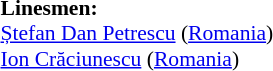<table style="width:100%; font-size:90%;">
<tr>
<td><br><strong>Linesmen:</strong>
<br><a href='#'>Ștefan Dan Petrescu</a> (<a href='#'>Romania</a>)
<br><a href='#'>Ion Crăciunescu</a> (<a href='#'>Romania</a>)</td>
</tr>
</table>
